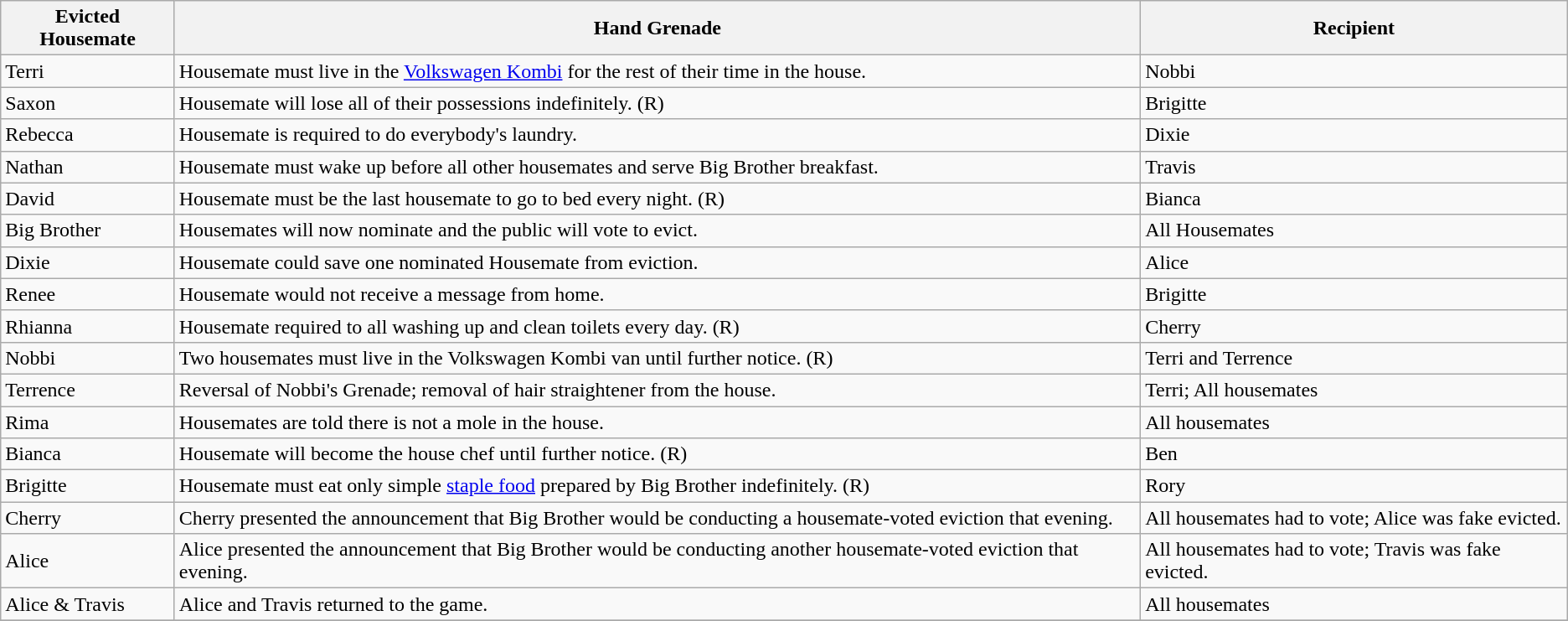<table class=wikitable>
<tr>
<th>Evicted Housemate</th>
<th>Hand Grenade</th>
<th>Recipient</th>
</tr>
<tr>
<td>Terri</td>
<td>Housemate must live in the <a href='#'>Volkswagen Kombi</a> for the rest of their time in the house.</td>
<td>Nobbi</td>
</tr>
<tr>
<td>Saxon</td>
<td>Housemate will lose all of their possessions indefinitely. (R)</td>
<td>Brigitte</td>
</tr>
<tr>
<td>Rebecca</td>
<td>Housemate is required to do everybody's laundry.</td>
<td>Dixie</td>
</tr>
<tr>
<td>Nathan</td>
<td>Housemate must wake up before all other housemates and serve Big Brother breakfast.</td>
<td>Travis</td>
</tr>
<tr>
<td>David</td>
<td>Housemate must be the last housemate to go to bed every night. (R)</td>
<td>Bianca</td>
</tr>
<tr>
<td>Big Brother</td>
<td>Housemates will now nominate and the public will vote to evict.</td>
<td>All Housemates</td>
</tr>
<tr>
<td>Dixie</td>
<td>Housemate could save one nominated Housemate from eviction.</td>
<td>Alice</td>
</tr>
<tr>
<td>Renee</td>
<td>Housemate would not receive a message from home.</td>
<td>Brigitte</td>
</tr>
<tr>
<td>Rhianna</td>
<td>Housemate required to all washing up and clean toilets every day. (R)</td>
<td>Cherry</td>
</tr>
<tr>
<td>Nobbi</td>
<td>Two housemates must live in the Volkswagen Kombi van until further notice. (R)</td>
<td>Terri and Terrence</td>
</tr>
<tr>
<td>Terrence</td>
<td>Reversal of Nobbi's Grenade; removal of hair straightener from the house.</td>
<td>Terri; All housemates</td>
</tr>
<tr>
<td>Rima</td>
<td>Housemates are told there is not a mole in the house.</td>
<td>All housemates</td>
</tr>
<tr>
<td>Bianca</td>
<td>Housemate will become the house chef until further notice. (R)</td>
<td>Ben</td>
</tr>
<tr>
<td>Brigitte</td>
<td>Housemate must eat only simple <a href='#'>staple food</a> prepared by Big Brother indefinitely. (R)</td>
<td>Rory</td>
</tr>
<tr>
<td>Cherry</td>
<td>Cherry presented the announcement that Big Brother would be conducting a housemate-voted eviction that evening.</td>
<td>All housemates had to vote; Alice was fake evicted.</td>
</tr>
<tr>
<td>Alice</td>
<td>Alice presented the announcement that Big Brother would be conducting another housemate-voted eviction that evening.</td>
<td>All housemates had to vote; Travis was fake evicted.</td>
</tr>
<tr>
<td>Alice & Travis</td>
<td>Alice and Travis returned to the game.</td>
<td>All housemates</td>
</tr>
<tr>
</tr>
</table>
